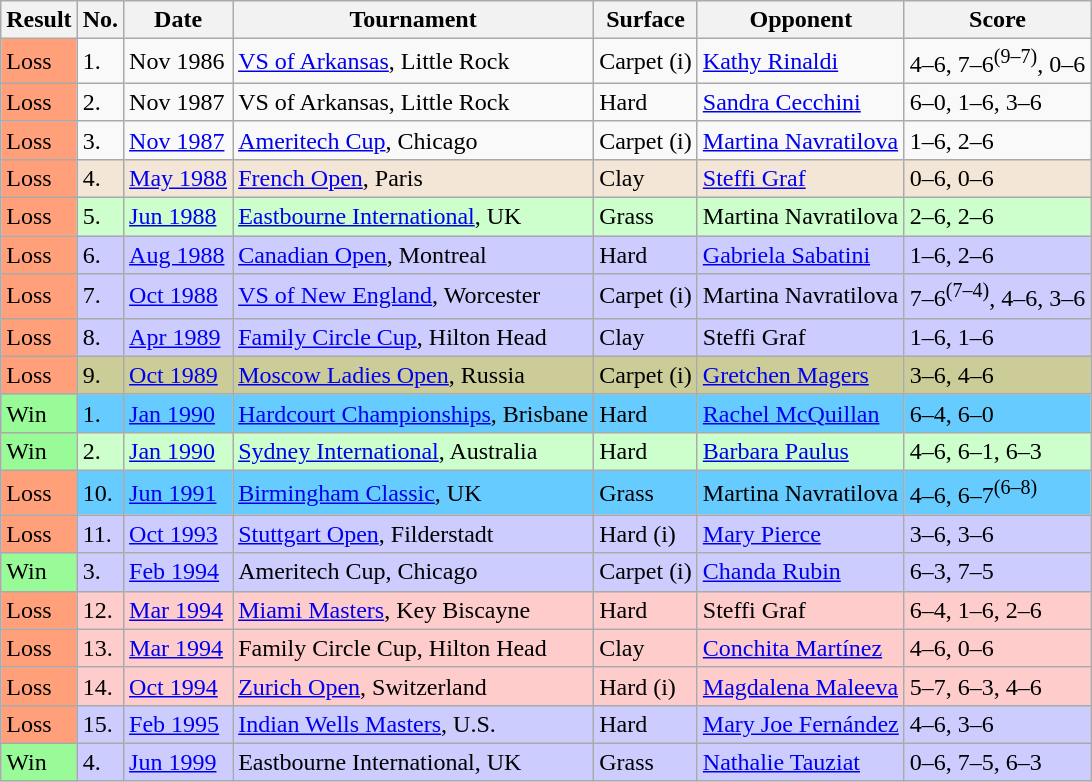<table class="wikitable sortable">
<tr>
<th>Result</th>
<th>No.</th>
<th>Date</th>
<th>Tournament</th>
<th>Surface</th>
<th>Opponent</th>
<th class="unsortable">Score</th>
</tr>
<tr>
<td style="background:#ffa07a;">Loss</td>
<td>1.</td>
<td>Nov 1986</td>
<td><a href='#'>VS of Arkansas</a>, Little Rock</td>
<td>Carpet (i)</td>
<td> <a href='#'>Kathy Rinaldi</a></td>
<td>4–6, 7–6<sup>(9–7)</sup>, 0–6</td>
</tr>
<tr>
<td style="background:#ffa07a;">Loss</td>
<td>2.</td>
<td>Nov 1987</td>
<td>VS of Arkansas, Little Rock</td>
<td>Hard</td>
<td> <a href='#'>Sandra Cecchini</a></td>
<td>6–0, 1–6, 3–6</td>
</tr>
<tr bgcolor=>
<td style="background:#ffa07a;">Loss</td>
<td>3.</td>
<td><a href='#'>Nov 1987</a></td>
<td><a href='#'>Ameritech Cup</a>, Chicago</td>
<td>Carpet (i)</td>
<td> <a href='#'>Martina Navratilova</a></td>
<td>1–6, 2–6</td>
</tr>
<tr style="background:#f3e6d7;">
<td style="background:#ffa07a;">Loss</td>
<td>4.</td>
<td><a href='#'>May 1988</a></td>
<td><a href='#'>French Open</a>, Paris</td>
<td>Clay</td>
<td> <a href='#'>Steffi Graf</a></td>
<td>0–6, 0–6</td>
</tr>
<tr style="background:#cfc;">
<td style="background:#ffa07a;">Loss</td>
<td>5.</td>
<td><a href='#'>Jun 1988</a></td>
<td><a href='#'>Eastbourne International</a>, UK</td>
<td>Grass</td>
<td> Martina Navratilova</td>
<td>2–6, 2–6</td>
</tr>
<tr style="background:#ccf;">
<td style="background:#ffa07a;">Loss</td>
<td>6.</td>
<td><a href='#'>Aug 1988</a></td>
<td><a href='#'>Canadian Open</a>, Montreal</td>
<td>Hard</td>
<td> <a href='#'>Gabriela Sabatini</a></td>
<td>1–6, 2–6</td>
</tr>
<tr style="background:#ccf;">
<td style="background:#ffa07a;">Loss</td>
<td>7.</td>
<td><a href='#'>Oct 1988</a></td>
<td><a href='#'>VS of New England</a>, Worcester</td>
<td>Carpet (i)</td>
<td> Martina Navratilova</td>
<td>7–6<sup>(7–4)</sup>, 4–6, 3–6</td>
</tr>
<tr style="background:#ccf;">
<td style="background:#ffa07a;">Loss</td>
<td>8.</td>
<td><a href='#'>Apr 1989</a></td>
<td><a href='#'>Family Circle Cup</a>, Hilton Head</td>
<td>Clay</td>
<td> Steffi Graf</td>
<td>1–6, 1–6</td>
</tr>
<tr style="background:#cc9;">
<td style="background:#ffa07a;">Loss</td>
<td>9.</td>
<td><a href='#'>Oct 1989</a></td>
<td><a href='#'>Moscow Ladies Open</a>, Russia</td>
<td>Carpet (i)</td>
<td> <a href='#'>Gretchen Magers</a></td>
<td>3–6, 4–6</td>
</tr>
<tr style="background:#6cf;">
<td style="background:#98fb98;">Win</td>
<td>1.</td>
<td><a href='#'>Jan 1990</a></td>
<td><a href='#'>Hardcourt Championships</a>, Brisbane</td>
<td>Hard</td>
<td> <a href='#'>Rachel McQuillan</a></td>
<td>6–4, 6–0</td>
</tr>
<tr style="background:#cfc;">
<td style="background:#98fb98;">Win</td>
<td>2.</td>
<td><a href='#'>Jan 1990</a></td>
<td><a href='#'>Sydney International</a>, Australia</td>
<td>Hard</td>
<td> <a href='#'>Barbara Paulus</a></td>
<td>4–6, 6–1, 6–3</td>
</tr>
<tr style="background:#6cf;">
<td style="background:#ffa07a;">Loss</td>
<td>10.</td>
<td><a href='#'>Jun 1991</a></td>
<td><a href='#'>Birmingham Classic</a>, UK</td>
<td>Grass</td>
<td> Martina Navratilova</td>
<td>4–6, 6–7<sup>(6–8)</sup></td>
</tr>
<tr style="background:#ccf;">
<td style="background:#ffa07a;">Loss</td>
<td>11.</td>
<td><a href='#'>Oct 1993</a></td>
<td><a href='#'>Stuttgart Open</a>, Filderstadt</td>
<td>Hard (i)</td>
<td> <a href='#'>Mary Pierce</a></td>
<td>3–6, 3–6</td>
</tr>
<tr style="background:#ccf;">
<td style="background:#98fb98;">Win</td>
<td>3.</td>
<td><a href='#'>Feb 1994</a></td>
<td>Ameritech Cup, Chicago</td>
<td>Carpet (i)</td>
<td> <a href='#'>Chanda Rubin</a></td>
<td>6–3, 7–5</td>
</tr>
<tr style="background:#fcc;">
<td style="background:#ffa07a;">Loss</td>
<td>12.</td>
<td><a href='#'>Mar 1994</a></td>
<td><a href='#'>Miami Masters</a>, Key Biscayne</td>
<td>Hard</td>
<td> Steffi Graf</td>
<td>6–4, 1–6, 2–6</td>
</tr>
<tr style="background:#fcc;">
<td style="background:#ffa07a;">Loss</td>
<td>13.</td>
<td><a href='#'>Mar 1994</a></td>
<td>Family Circle Cup, Hilton Head</td>
<td>Clay</td>
<td> <a href='#'>Conchita Martínez</a></td>
<td>4–6, 0–6</td>
</tr>
<tr style="background:#fcc;">
<td style="background:#ffa07a;">Loss</td>
<td>14.</td>
<td><a href='#'>Oct 1994</a></td>
<td><a href='#'>Zurich Open</a>, Switzerland</td>
<td>Hard (i)</td>
<td> <a href='#'>Magdalena Maleeva</a></td>
<td>5–7, 6–3, 4–6</td>
</tr>
<tr style="background:#ccf;">
<td style="background:#ffa07a;">Loss</td>
<td>15.</td>
<td><a href='#'>Feb 1995</a></td>
<td><a href='#'>Indian Wells Masters</a>, U.S.</td>
<td>Hard</td>
<td> <a href='#'>Mary Joe Fernández</a></td>
<td>4–6, 3–6</td>
</tr>
<tr style="background:#ccf;">
<td style="background:#98fb98;">Win</td>
<td>4.</td>
<td><a href='#'>Jun 1999</a></td>
<td>Eastbourne International, UK</td>
<td>Grass</td>
<td> <a href='#'>Nathalie Tauziat</a></td>
<td>0–6, 7–5, 6–3</td>
</tr>
</table>
